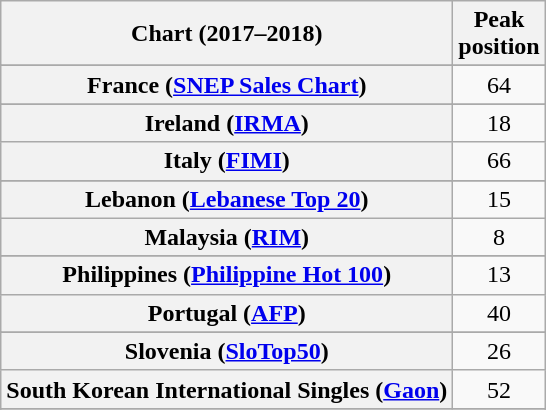<table class="wikitable sortable plainrowheaders" style="text-align:center">
<tr>
<th>Chart (2017–2018)</th>
<th>Peak<br>position</th>
</tr>
<tr>
</tr>
<tr>
</tr>
<tr>
</tr>
<tr>
</tr>
<tr>
</tr>
<tr>
</tr>
<tr>
</tr>
<tr>
</tr>
<tr>
</tr>
<tr>
<th scope="row">France (<a href='#'>SNEP Sales Chart</a>)</th>
<td align="center">64</td>
</tr>
<tr>
</tr>
<tr>
</tr>
<tr>
</tr>
<tr>
<th scope="row">Ireland (<a href='#'>IRMA</a>)</th>
<td>18</td>
</tr>
<tr>
<th scope="row">Italy (<a href='#'>FIMI</a>)</th>
<td>66</td>
</tr>
<tr>
</tr>
<tr>
<th scope="row">Lebanon (<a href='#'>Lebanese Top 20</a>)</th>
<td>15</td>
</tr>
<tr>
<th scope="row">Malaysia (<a href='#'>RIM</a>)</th>
<td>8</td>
</tr>
<tr>
</tr>
<tr>
</tr>
<tr>
</tr>
<tr>
<th scope="row">Philippines (<a href='#'>Philippine Hot 100</a>)</th>
<td>13</td>
</tr>
<tr>
<th scope="row">Portugal (<a href='#'>AFP</a>)</th>
<td>40</td>
</tr>
<tr>
</tr>
<tr>
</tr>
<tr>
<th scope="row">Slovenia (<a href='#'>SloTop50</a>)</th>
<td>26</td>
</tr>
<tr>
<th scope="row">South Korean International Singles (<a href='#'>Gaon</a>)</th>
<td>52</td>
</tr>
<tr>
</tr>
<tr>
</tr>
<tr>
</tr>
<tr>
</tr>
</table>
